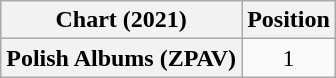<table class="wikitable sortable plainrowheaders" style="text-align:center">
<tr>
<th scope="col">Chart (2021)</th>
<th scope="col">Position</th>
</tr>
<tr>
<th scope="row">Polish Albums (ZPAV)</th>
<td>1</td>
</tr>
</table>
